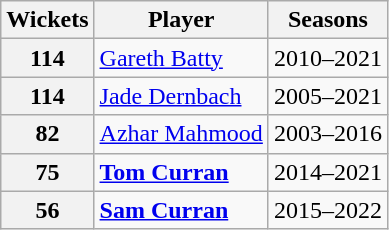<table class="wikitable">
<tr>
<th>Wickets</th>
<th>Player</th>
<th>Seasons</th>
</tr>
<tr>
<th>114</th>
<td> <a href='#'>Gareth Batty</a></td>
<td>2010–2021</td>
</tr>
<tr>
<th>114</th>
<td> <a href='#'>Jade Dernbach</a></td>
<td>2005–2021</td>
</tr>
<tr>
<th>82</th>
<td> <a href='#'>Azhar Mahmood</a></td>
<td>2003–2016</td>
</tr>
<tr>
<th>75</th>
<td> <strong><a href='#'>Tom Curran</a></strong></td>
<td>2014–2021</td>
</tr>
<tr>
<th>56</th>
<td> <strong><a href='#'>Sam Curran</a></strong></td>
<td>2015–2022</td>
</tr>
</table>
